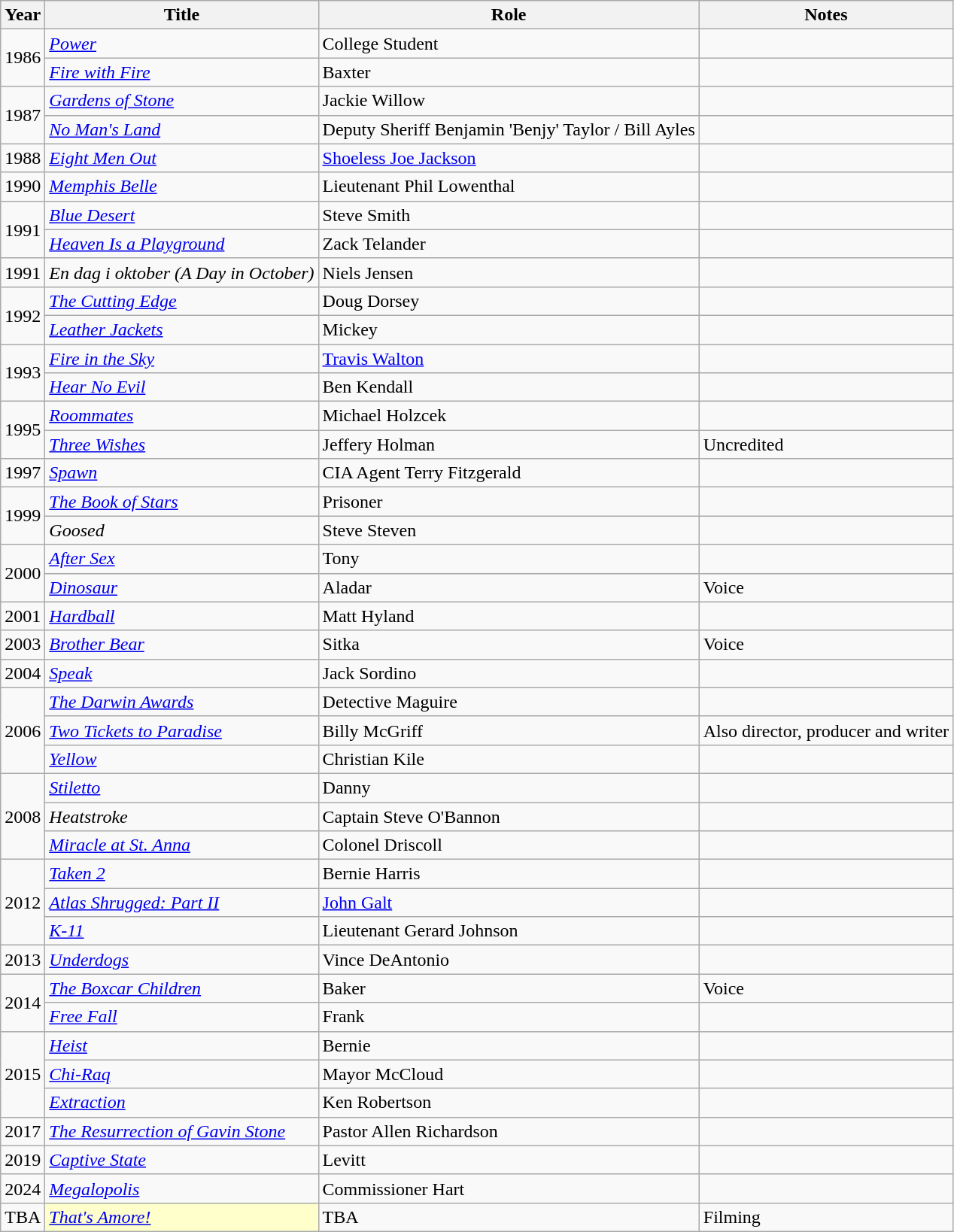<table class="wikitable sortable">
<tr>
<th>Year</th>
<th>Title</th>
<th>Role</th>
<th>Notes</th>
</tr>
<tr>
<td rowspan="2">1986</td>
<td><em><a href='#'>Power</a></em></td>
<td>College Student</td>
<td></td>
</tr>
<tr>
<td><em><a href='#'>Fire with Fire</a></em></td>
<td>Baxter</td>
<td></td>
</tr>
<tr>
<td rowspan="2">1987</td>
<td><em><a href='#'>Gardens of Stone</a></em></td>
<td>Jackie Willow</td>
<td></td>
</tr>
<tr>
<td><em><a href='#'>No Man's Land</a></em></td>
<td>Deputy Sheriff Benjamin 'Benjy' Taylor / Bill Ayles</td>
<td></td>
</tr>
<tr>
<td>1988</td>
<td><em><a href='#'>Eight Men Out</a></em></td>
<td><a href='#'>Shoeless Joe Jackson</a></td>
<td></td>
</tr>
<tr>
<td>1990</td>
<td><em><a href='#'>Memphis Belle</a></em></td>
<td>Lieutenant Phil Lowenthal</td>
<td></td>
</tr>
<tr>
<td rowspan="2">1991</td>
<td><em><a href='#'>Blue Desert</a></em></td>
<td>Steve Smith</td>
<td></td>
</tr>
<tr>
<td><em><a href='#'>Heaven Is a Playground</a></em></td>
<td>Zack Telander</td>
<td></td>
</tr>
<tr>
<td>1991</td>
<td><em>En dag i oktober (A Day in October)</em></td>
<td>Niels Jensen</td>
<td></td>
</tr>
<tr>
<td rowspan="2">1992</td>
<td><em><a href='#'>The Cutting Edge</a></em></td>
<td>Doug Dorsey</td>
<td></td>
</tr>
<tr>
<td><em><a href='#'>Leather Jackets</a></em></td>
<td>Mickey</td>
<td></td>
</tr>
<tr>
<td rowspan="2">1993</td>
<td><em><a href='#'>Fire in the Sky</a></em></td>
<td><a href='#'>Travis Walton</a></td>
<td></td>
</tr>
<tr>
<td><em><a href='#'>Hear No Evil</a></em></td>
<td>Ben Kendall</td>
<td></td>
</tr>
<tr>
<td rowspan="2">1995</td>
<td><em><a href='#'>Roommates</a></em></td>
<td>Michael Holzcek</td>
<td></td>
</tr>
<tr>
<td><em><a href='#'>Three Wishes</a></em></td>
<td>Jeffery Holman</td>
<td>Uncredited</td>
</tr>
<tr>
<td>1997</td>
<td><em><a href='#'>Spawn</a></em></td>
<td>CIA Agent Terry Fitzgerald</td>
<td></td>
</tr>
<tr>
<td rowspan="2">1999</td>
<td><em><a href='#'>The Book of Stars</a></em></td>
<td>Prisoner</td>
<td></td>
</tr>
<tr>
<td><em>Goosed</em></td>
<td>Steve Steven</td>
<td></td>
</tr>
<tr>
<td rowspan="2">2000</td>
<td><em><a href='#'>After Sex</a></em></td>
<td>Tony</td>
<td></td>
</tr>
<tr>
<td><em><a href='#'>Dinosaur</a></em></td>
<td>Aladar</td>
<td>Voice</td>
</tr>
<tr>
<td>2001</td>
<td><em><a href='#'>Hardball</a></em></td>
<td>Matt Hyland</td>
<td></td>
</tr>
<tr>
<td>2003</td>
<td><em><a href='#'>Brother Bear</a></em></td>
<td>Sitka</td>
<td>Voice</td>
</tr>
<tr>
<td>2004</td>
<td><em><a href='#'>Speak</a></em></td>
<td>Jack Sordino</td>
<td></td>
</tr>
<tr>
<td rowspan="3">2006</td>
<td><em><a href='#'>The Darwin Awards</a></em></td>
<td>Detective Maguire</td>
<td></td>
</tr>
<tr>
<td><em><a href='#'>Two Tickets to Paradise</a></em></td>
<td>Billy McGriff</td>
<td>Also director, producer and writer</td>
</tr>
<tr>
<td><em><a href='#'>Yellow</a></em></td>
<td>Christian Kile</td>
<td></td>
</tr>
<tr>
<td rowspan="3">2008</td>
<td><em><a href='#'>Stiletto</a></em></td>
<td>Danny</td>
<td></td>
</tr>
<tr>
<td><em>Heatstroke</em></td>
<td>Captain Steve O'Bannon</td>
<td></td>
</tr>
<tr>
<td><em><a href='#'>Miracle at St. Anna</a></em></td>
<td>Colonel Driscoll</td>
<td></td>
</tr>
<tr>
<td rowspan="3">2012</td>
<td><em><a href='#'>Taken 2</a></em></td>
<td>Bernie Harris</td>
<td></td>
</tr>
<tr>
<td><em><a href='#'>Atlas Shrugged: Part II</a></em></td>
<td><a href='#'>John Galt</a></td>
<td></td>
</tr>
<tr>
<td><em><a href='#'>K-11</a></em></td>
<td>Lieutenant Gerard Johnson</td>
<td></td>
</tr>
<tr>
<td>2013</td>
<td><em><a href='#'>Underdogs</a></em></td>
<td>Vince DeAntonio</td>
<td></td>
</tr>
<tr>
<td rowspan="2">2014</td>
<td><em><a href='#'>The Boxcar Children</a></em></td>
<td>Baker</td>
<td>Voice</td>
</tr>
<tr>
<td><em><a href='#'>Free Fall</a></em></td>
<td>Frank</td>
<td></td>
</tr>
<tr>
<td rowspan="3">2015</td>
<td><em><a href='#'>Heist</a></em></td>
<td>Bernie</td>
<td></td>
</tr>
<tr>
<td><em><a href='#'>Chi-Raq</a></em></td>
<td>Mayor McCloud</td>
<td></td>
</tr>
<tr>
<td><em><a href='#'>Extraction</a></em></td>
<td>Ken Robertson</td>
<td></td>
</tr>
<tr>
<td>2017</td>
<td><em><a href='#'>The Resurrection of Gavin Stone</a></em></td>
<td>Pastor Allen Richardson</td>
<td></td>
</tr>
<tr>
<td>2019</td>
<td><em><a href='#'>Captive State</a></em></td>
<td>Levitt</td>
<td></td>
</tr>
<tr>
<td>2024</td>
<td><em><a href='#'>Megalopolis</a></em></td>
<td>Commissioner Hart</td>
<td></td>
</tr>
<tr>
<td>TBA</td>
<td style="background:#ffc;"><em><a href='#'>That's Amore!</a></em></td>
<td>TBA</td>
<td>Filming</td>
</tr>
</table>
